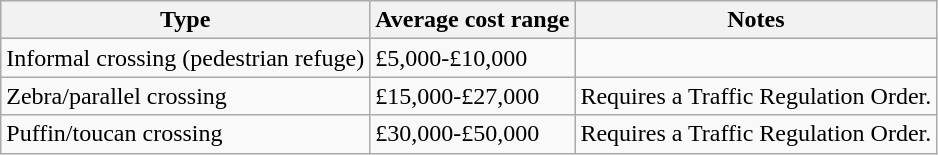<table class="wikitable">
<tr>
<th>Type</th>
<th>Average cost range</th>
<th>Notes</th>
</tr>
<tr>
<td>Informal crossing (pedestrian refuge)</td>
<td>£5,000-£10,000</td>
<td></td>
</tr>
<tr>
<td>Zebra/parallel crossing</td>
<td>£15,000-£27,000</td>
<td>Requires a Traffic Regulation Order.</td>
</tr>
<tr>
<td>Puffin/toucan crossing</td>
<td>£30,000-£50,000</td>
<td>Requires a Traffic Regulation Order.</td>
</tr>
</table>
